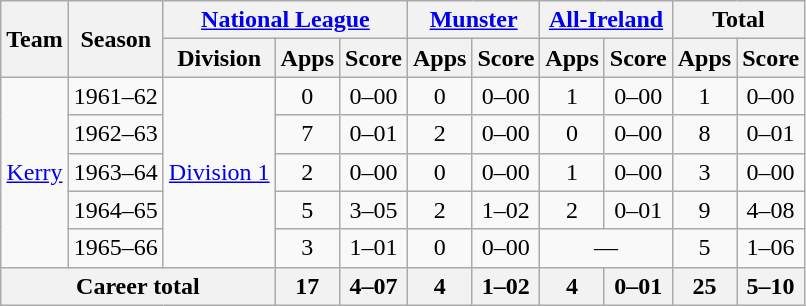<table class="wikitable" style="text-align:center">
<tr>
<th rowspan="2">Team</th>
<th rowspan="2">Season</th>
<th colspan="3"><a href='#'>National League</a></th>
<th colspan="2"><a href='#'>Munster</a></th>
<th colspan="2"><a href='#'>All-Ireland</a></th>
<th colspan="2">Total</th>
</tr>
<tr>
<th>Division</th>
<th>Apps</th>
<th>Score</th>
<th>Apps</th>
<th>Score</th>
<th>Apps</th>
<th>Score</th>
<th>Apps</th>
<th>Score</th>
</tr>
<tr>
<td rowspan="5"><a href='#'>Kerry</a></td>
<td>1961–62</td>
<td rowspan="5"><a href='#'>Division 1</a></td>
<td>0</td>
<td>0–00</td>
<td>0</td>
<td>0–00</td>
<td>1</td>
<td>0–00</td>
<td>1</td>
<td>0–00</td>
</tr>
<tr>
<td>1962–63</td>
<td>7</td>
<td>0–01</td>
<td>2</td>
<td>0–00</td>
<td>0</td>
<td>0–00</td>
<td>8</td>
<td>0–01</td>
</tr>
<tr>
<td>1963–64</td>
<td>2</td>
<td>0–00</td>
<td>0</td>
<td>0–00</td>
<td>1</td>
<td>0–00</td>
<td>3</td>
<td>0–00</td>
</tr>
<tr>
<td>1964–65</td>
<td>5</td>
<td>3–05</td>
<td>2</td>
<td>1–02</td>
<td>2</td>
<td>0–01</td>
<td>9</td>
<td>4–08</td>
</tr>
<tr>
<td>1965–66</td>
<td>3</td>
<td>1–01</td>
<td>0</td>
<td>0–00</td>
<td colspan=2>—</td>
<td>5</td>
<td>1–06</td>
</tr>
<tr>
<th colspan="3">Career total</th>
<th>17</th>
<th>4–07</th>
<th>4</th>
<th>1–02</th>
<th>4</th>
<th>0–01</th>
<th>25</th>
<th>5–10</th>
</tr>
</table>
